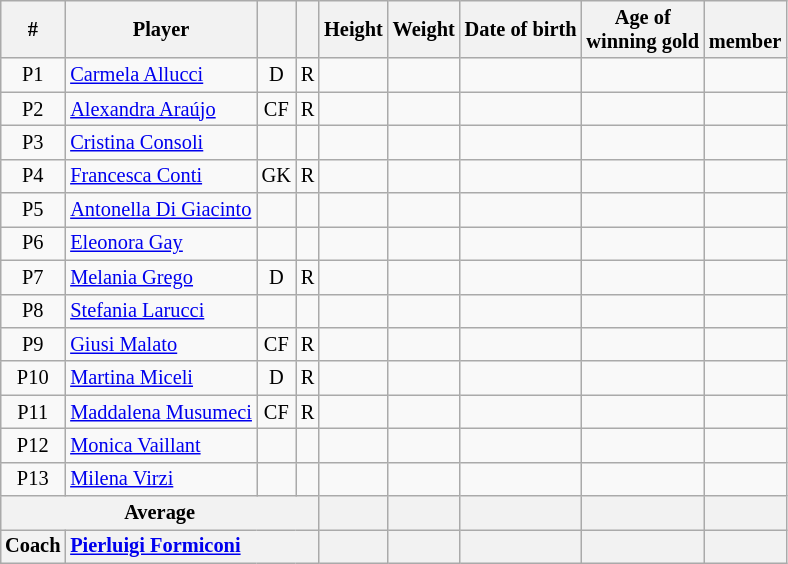<table class="wikitable sortable" style="text-align: center; font-size: 85%; margin-left: 1em;">
<tr>
<th>#</th>
<th>Player</th>
<th></th>
<th></th>
<th>Height</th>
<th>Weight</th>
<th>Date of birth</th>
<th>Age of<br>winning gold</th>
<th><br>member</th>
</tr>
<tr>
<td>P1</td>
<td style="text-align: left;" data-sort-value="Allucci, Carmela"><a href='#'>Carmela Allucci</a></td>
<td>D</td>
<td>R</td>
<td style="text-align: left;"></td>
<td style="text-align: right;"></td>
<td style="text-align: right;"></td>
<td style="text-align: left;"></td>
<td></td>
</tr>
<tr>
<td>P2</td>
<td style="text-align: left;" data-sort-value="Araújo, Alexandra"><a href='#'>Alexandra Araújo</a></td>
<td>CF</td>
<td>R</td>
<td style="text-align: left;"></td>
<td style="text-align: right;"></td>
<td style="text-align: right;"></td>
<td style="text-align: left;"></td>
<td></td>
</tr>
<tr>
<td>P3</td>
<td style="text-align: left;" data-sort-value="Consoli, Cristina"><a href='#'>Cristina Consoli</a></td>
<td></td>
<td></td>
<td style="text-align: left;"></td>
<td style="text-align: right;"></td>
<td style="text-align: right;"></td>
<td style="text-align: left;"></td>
<td></td>
</tr>
<tr>
<td>P4</td>
<td style="text-align: left;" data-sort-value="Conti, Francesca"><a href='#'>Francesca Conti</a></td>
<td>GK</td>
<td>R</td>
<td style="text-align: left;"></td>
<td style="text-align: right;"></td>
<td style="text-align: right;"></td>
<td style="text-align: left;"></td>
<td></td>
</tr>
<tr>
<td>P5</td>
<td style="text-align: left;" data-sort-value="Di Giacinto, Antonella"><a href='#'>Antonella Di Giacinto</a></td>
<td></td>
<td></td>
<td style="text-align: left;"></td>
<td style="text-align: right;"></td>
<td style="text-align: right;"></td>
<td style="text-align: left;"></td>
<td></td>
</tr>
<tr>
<td>P6</td>
<td style="text-align: left;" data-sort-value="Gay, Eleonora"><a href='#'>Eleonora Gay</a></td>
<td></td>
<td></td>
<td style="text-align: left;"></td>
<td style="text-align: right;"></td>
<td style="text-align: right;"></td>
<td style="text-align: left;"></td>
<td></td>
</tr>
<tr>
<td>P7</td>
<td style="text-align: left;" data-sort-value="Grego, Melania"><a href='#'>Melania Grego</a></td>
<td>D</td>
<td>R</td>
<td style="text-align: left;"></td>
<td style="text-align: right;"></td>
<td style="text-align: right;"></td>
<td style="text-align: left;"></td>
<td></td>
</tr>
<tr>
<td>P8</td>
<td style="text-align: left;" data-sort-value="Larucci, Stefania"><a href='#'>Stefania Larucci</a></td>
<td></td>
<td></td>
<td style="text-align: left;"></td>
<td style="text-align: right;"></td>
<td style="text-align: right;"></td>
<td style="text-align: left;"></td>
<td></td>
</tr>
<tr>
<td>P9</td>
<td style="text-align: left;" data-sort-value="Malato, Giusi"><a href='#'>Giusi Malato</a></td>
<td>CF</td>
<td>R</td>
<td style="text-align: left;"></td>
<td style="text-align: right;"></td>
<td style="text-align: right;"></td>
<td style="text-align: left;"></td>
<td></td>
</tr>
<tr>
<td>P10</td>
<td style="text-align: left;" data-sort-value="Miceli, Martina"><a href='#'>Martina Miceli</a></td>
<td>D</td>
<td>R</td>
<td style="text-align: left;"></td>
<td style="text-align: right;"></td>
<td style="text-align: right;"></td>
<td style="text-align: left;"></td>
<td></td>
</tr>
<tr>
<td>P11</td>
<td style="text-align: left;" data-sort-value="Musumeci, Maddalena"><a href='#'>Maddalena Musumeci</a></td>
<td>CF</td>
<td>R</td>
<td style="text-align: left;"></td>
<td style="text-align: right;"></td>
<td style="text-align: right;"></td>
<td style="text-align: left;"></td>
<td></td>
</tr>
<tr>
<td>P12</td>
<td style="text-align: left;" data-sort-value="Vaillant, Monica"><a href='#'>Monica Vaillant</a></td>
<td></td>
<td></td>
<td style="text-align: left;"></td>
<td style="text-align: right;"></td>
<td style="text-align: right;"></td>
<td style="text-align: left;"></td>
<td></td>
</tr>
<tr>
<td>P13</td>
<td style="text-align: left;" data-sort-value="Virzi, Milena"><a href='#'>Milena Virzi</a></td>
<td></td>
<td></td>
<td style="text-align: left;"></td>
<td style="text-align: right;"></td>
<td style="text-align: right;"></td>
<td style="text-align: left;"></td>
<td></td>
</tr>
<tr>
<th colspan="4">Average</th>
<th style="text-align: left;"></th>
<th style="text-align: right;"></th>
<th style="text-align: right;"></th>
<th style="text-align: left;"></th>
<th></th>
</tr>
<tr>
<th>Coach</th>
<th colspan="3" style="text-align: left;"><a href='#'>Pierluigi Formiconi</a></th>
<th style="text-align: left;"></th>
<th></th>
<th style="text-align: right;"></th>
<th style="text-align: left;"></th>
<th></th>
</tr>
</table>
